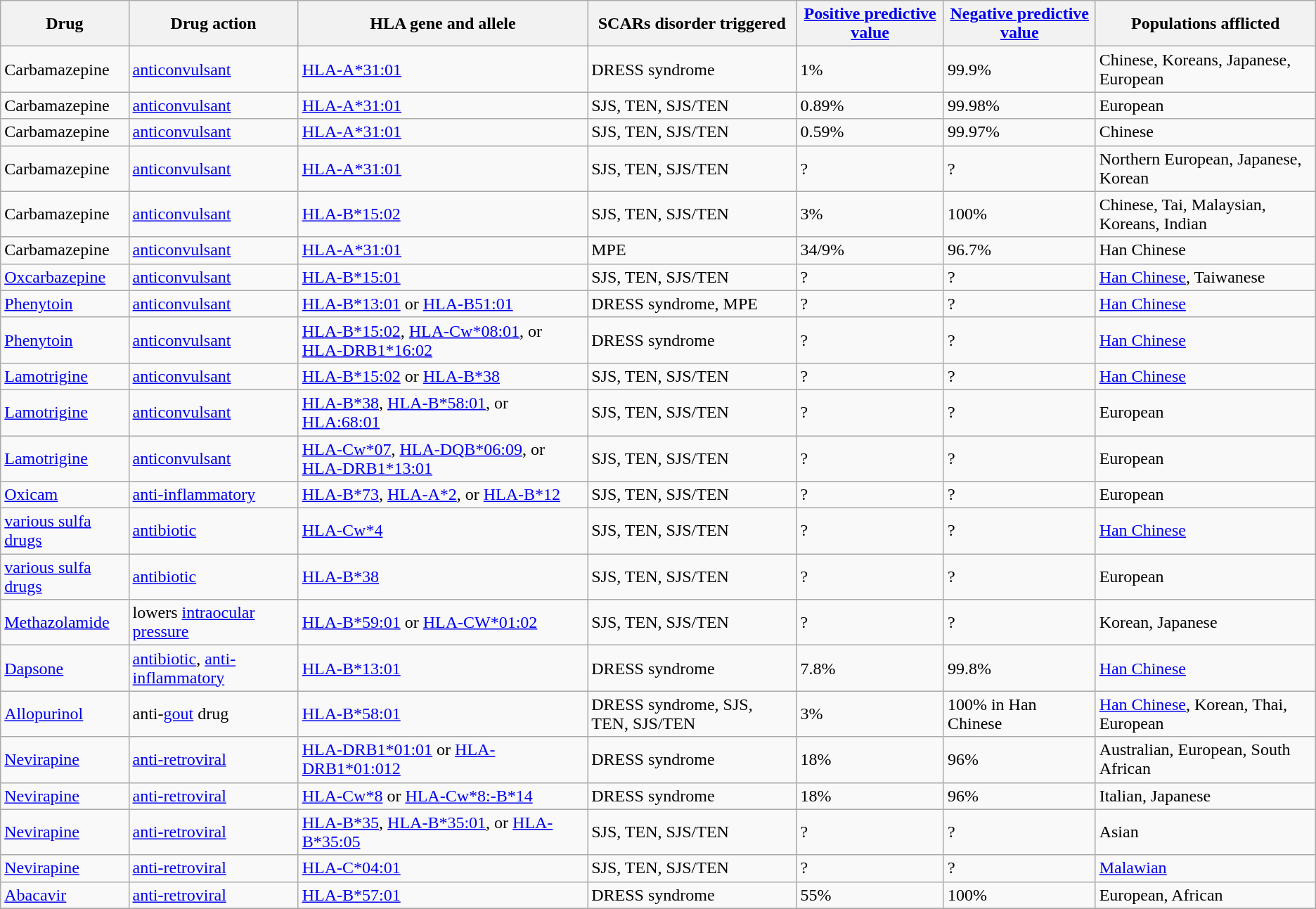<table class="wikitable">
<tr>
<th>Drug</th>
<th>Drug action</th>
<th>HLA gene and allele</th>
<th>SCARs disorder triggered</th>
<th><a href='#'>Positive predictive value</a></th>
<th><a href='#'>Negative predictive value</a></th>
<th>Populations afflicted</th>
</tr>
<tr>
<td>Carbamazepine</td>
<td><a href='#'>anticonvulsant</a></td>
<td><a href='#'>HLA-A*31:01</a></td>
<td>DRESS syndrome</td>
<td>1%</td>
<td>99.9%</td>
<td>Chinese, Koreans, Japanese, European</td>
</tr>
<tr>
<td>Carbamazepine</td>
<td><a href='#'>anticonvulsant</a></td>
<td><a href='#'>HLA-A*31:01</a></td>
<td>SJS, TEN, SJS/TEN</td>
<td>0.89%</td>
<td>99.98%</td>
<td>European</td>
</tr>
<tr>
<td>Carbamazepine</td>
<td><a href='#'>anticonvulsant</a></td>
<td><a href='#'>HLA-A*31:01</a></td>
<td>SJS, TEN, SJS/TEN</td>
<td>0.59%</td>
<td>99.97%</td>
<td>Chinese</td>
</tr>
<tr>
<td>Carbamazepine</td>
<td><a href='#'>anticonvulsant</a></td>
<td><a href='#'>HLA-A*31:01</a></td>
<td>SJS, TEN, SJS/TEN</td>
<td>?</td>
<td>?</td>
<td>Northern European, Japanese, Korean</td>
</tr>
<tr>
<td>Carbamazepine</td>
<td><a href='#'>anticonvulsant</a></td>
<td><a href='#'>HLA-B*15:02</a></td>
<td>SJS, TEN, SJS/TEN</td>
<td>3%</td>
<td>100%</td>
<td>Chinese, Tai, Malaysian, Koreans, Indian</td>
</tr>
<tr>
<td>Carbamazepine</td>
<td><a href='#'>anticonvulsant</a></td>
<td><a href='#'>HLA-A*31:01</a></td>
<td>MPE</td>
<td>34/9%</td>
<td>96.7%</td>
<td>Han Chinese</td>
</tr>
<tr>
<td><a href='#'>Oxcarbazepine</a></td>
<td><a href='#'>anticonvulsant</a></td>
<td><a href='#'>HLA-B*15:01</a></td>
<td>SJS, TEN, SJS/TEN</td>
<td>?</td>
<td>?</td>
<td><a href='#'>Han Chinese</a>, Taiwanese</td>
</tr>
<tr>
<td><a href='#'>Phenytoin</a></td>
<td><a href='#'>anticonvulsant</a></td>
<td><a href='#'>HLA-B*13:01</a> or <a href='#'>HLA-B51:01</a></td>
<td>DRESS syndrome, MPE</td>
<td>?</td>
<td>?</td>
<td><a href='#'>Han Chinese</a></td>
</tr>
<tr>
<td><a href='#'>Phenytoin</a></td>
<td><a href='#'>anticonvulsant</a></td>
<td><a href='#'>HLA-B*15:02</a>, <a href='#'>HLA-Cw*08:01</a>, or <a href='#'>HLA-DRB1*16:02</a></td>
<td>DRESS syndrome</td>
<td>?</td>
<td>?</td>
<td><a href='#'>Han Chinese</a></td>
</tr>
<tr>
<td><a href='#'>Lamotrigine</a></td>
<td><a href='#'>anticonvulsant</a></td>
<td><a href='#'>HLA-B*15:02</a> or <a href='#'>HLA-B*38</a></td>
<td>SJS, TEN, SJS/TEN</td>
<td>?</td>
<td>?</td>
<td><a href='#'>Han Chinese</a></td>
</tr>
<tr>
<td><a href='#'>Lamotrigine</a></td>
<td><a href='#'>anticonvulsant</a></td>
<td><a href='#'>HLA-B*38</a>, <a href='#'>HLA-B*58:01</a>, or <a href='#'>HLA:68:01</a></td>
<td>SJS, TEN, SJS/TEN</td>
<td>?</td>
<td>?</td>
<td>European</td>
</tr>
<tr>
<td><a href='#'>Lamotrigine</a></td>
<td><a href='#'>anticonvulsant</a></td>
<td><a href='#'>HLA-Cw*07</a>, <a href='#'>HLA-DQB*06:09</a>, or <a href='#'>HLA-DRB1*13:01</a></td>
<td>SJS, TEN, SJS/TEN</td>
<td>?</td>
<td>?</td>
<td>European</td>
</tr>
<tr>
<td><a href='#'>Oxicam</a></td>
<td><a href='#'>anti-inflammatory</a></td>
<td><a href='#'>HLA-B*73</a>, <a href='#'>HLA-A*2</a>, or <a href='#'>HLA-B*12</a></td>
<td>SJS, TEN, SJS/TEN</td>
<td>?</td>
<td>?</td>
<td>European</td>
</tr>
<tr>
<td><a href='#'>various sulfa drugs</a></td>
<td><a href='#'>antibiotic</a></td>
<td><a href='#'>HLA-Cw*4</a></td>
<td>SJS, TEN, SJS/TEN</td>
<td>?</td>
<td>?</td>
<td><a href='#'>Han Chinese</a></td>
</tr>
<tr>
<td><a href='#'>various sulfa drugs</a></td>
<td><a href='#'>antibiotic</a></td>
<td><a href='#'>HLA-B*38</a></td>
<td>SJS, TEN, SJS/TEN</td>
<td>?</td>
<td>?</td>
<td>European</td>
</tr>
<tr>
<td><a href='#'>Methazolamide</a></td>
<td>lowers <a href='#'>intraocular pressure</a></td>
<td><a href='#'>HLA-B*59:01</a> or <a href='#'>HLA-CW*01:02</a></td>
<td>SJS, TEN, SJS/TEN</td>
<td>?</td>
<td>?</td>
<td>Korean, Japanese</td>
</tr>
<tr>
<td><a href='#'>Dapsone</a></td>
<td><a href='#'>antibiotic</a>, <a href='#'>anti-inflammatory</a></td>
<td><a href='#'>HLA-B*13:01</a></td>
<td>DRESS syndrome</td>
<td>7.8%</td>
<td>99.8%</td>
<td><a href='#'>Han Chinese</a></td>
</tr>
<tr>
<td><a href='#'>Allopurinol</a></td>
<td>anti-<a href='#'>gout</a> drug</td>
<td><a href='#'>HLA-B*58:01</a></td>
<td>DRESS syndrome, SJS, TEN, SJS/TEN</td>
<td>3%</td>
<td>100% in Han Chinese</td>
<td><a href='#'>Han Chinese</a>, Korean, Thai, European</td>
</tr>
<tr>
<td><a href='#'>Nevirapine</a></td>
<td><a href='#'>anti-retroviral</a></td>
<td><a href='#'>HLA-DRB1*01:01</a> or <a href='#'>HLA-DRB1*01:012</a></td>
<td>DRESS syndrome</td>
<td>18%</td>
<td>96%</td>
<td>Australian, European, South African</td>
</tr>
<tr>
<td><a href='#'>Nevirapine</a></td>
<td><a href='#'>anti-retroviral</a></td>
<td><a href='#'>HLA-Cw*8</a> or <a href='#'>HLA-Cw*8:-B*14</a></td>
<td>DRESS syndrome</td>
<td>18%</td>
<td>96%</td>
<td>Italian, Japanese</td>
</tr>
<tr>
<td><a href='#'>Nevirapine</a></td>
<td><a href='#'>anti-retroviral</a></td>
<td><a href='#'>HLA-B*35</a>, <a href='#'>HLA-B*35:01</a>, or <a href='#'>HLA-B*35:05</a></td>
<td>SJS, TEN, SJS/TEN</td>
<td>?</td>
<td>?</td>
<td>Asian</td>
</tr>
<tr>
<td><a href='#'>Nevirapine</a></td>
<td><a href='#'>anti-retroviral</a></td>
<td><a href='#'>HLA-C*04:01</a></td>
<td>SJS, TEN, SJS/TEN</td>
<td>?</td>
<td>?</td>
<td><a href='#'>Malawian</a></td>
</tr>
<tr>
<td><a href='#'>Abacavir</a></td>
<td><a href='#'>anti-retroviral</a></td>
<td><a href='#'>HLA-B*57:01</a></td>
<td>DRESS syndrome</td>
<td>55%</td>
<td>100%</td>
<td>European, African</td>
</tr>
<tr>
</tr>
</table>
